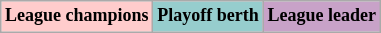<table class="wikitable"  style="text-align:center; font-size:75%;">
<tr>
<td style="background:#fcc;"><strong>League champions</strong><br></td>
<td style="background:#96cdcd;"><strong>Playoff berth</strong></td>
<td style="background:#c8a2c8;"><strong>League leader</strong></td>
</tr>
</table>
